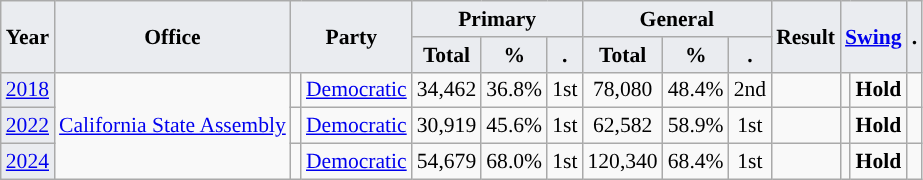<table class="wikitable" style="font-size:90%; text-align:center;">
<tr>
<th style="background-color:#EAECF0;" rowspan=2>Year</th>
<th style="background-color:#EAECF0;" rowspan=2>Office</th>
<th style="background-color:#EAECF0;" colspan=2 rowspan=2>Party</th>
<th style="background-color:#EAECF0;" colspan=3>Primary</th>
<th style="background-color:#EAECF0;" colspan=3>General</th>
<th style="background-color:#EAECF0;" rowspan=2>Result</th>
<th style="background-color:#EAECF0;" colspan=2 rowspan=2><a href='#'>Swing</a></th>
<th style="background-color:#EAECF0;" rowspan=2>.</th>
</tr>
<tr>
<th style="background-color:#EAECF0;">Total</th>
<th style="background-color:#EAECF0;">%</th>
<th style="background-color:#EAECF0;">.</th>
<th style="background-color:#EAECF0;">Total</th>
<th style="background-color:#EAECF0;">%</th>
<th style="background-color:#EAECF0;">.</th>
</tr>
<tr>
<td style="background-color:#EAECF0;"><a href='#'>2018</a></td>
<td rowspan=3><a href='#'>California State Assembly</a></td>
<td style="background-color:"></td>
<td><a href='#'>Democratic</a></td>
<td>34,462</td>
<td>36.8%</td>
<td>1st</td>
<td>78,080</td>
<td>48.4%</td>
<td>2nd</td>
<td></td>
<td style="background-color:"></td>
<td><strong>Hold</strong></td>
<td></td>
</tr>
<tr>
<td style="background-color:#EAECF0;"><a href='#'>2022</a></td>
<td style="background-color:"></td>
<td><a href='#'>Democratic</a></td>
<td>30,919</td>
<td>45.6%</td>
<td>1st</td>
<td>62,582</td>
<td>58.9%</td>
<td>1st</td>
<td></td>
<td style="background-color:"></td>
<td><strong>Hold</strong></td>
<td></td>
</tr>
<tr>
<td style="background-color:#EAECF0;"><a href='#'>2024</a></td>
<td style="background-color:"></td>
<td><a href='#'>Democratic</a></td>
<td>54,679</td>
<td>68.0%</td>
<td>1st</td>
<td>120,340</td>
<td>68.4%</td>
<td>1st</td>
<td></td>
<td style="background-color:"></td>
<td><strong>Hold</strong></td>
<td></td>
</tr>
</table>
